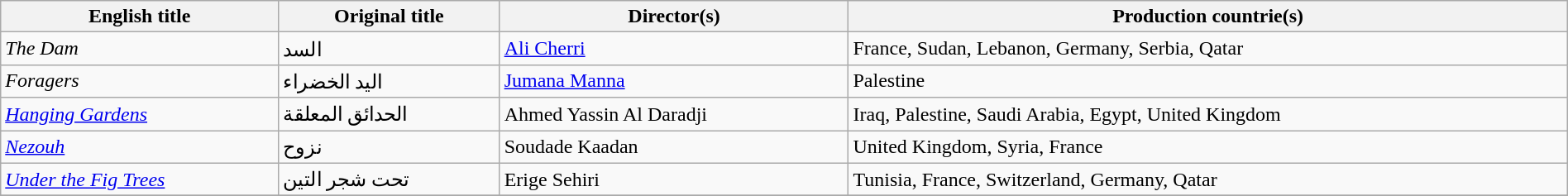<table class="sortable wikitable" style="width:100%; margin-bottom:4px">
<tr>
<th scope="col">English title</th>
<th scope="col">Original title</th>
<th scope="col">Director(s)</th>
<th scope="col">Production countrie(s)</th>
</tr>
<tr>
<td><em>The Dam</em></td>
<td>السد</td>
<td><a href='#'>Ali Cherri</a></td>
<td>France, Sudan, Lebanon, Germany, Serbia, Qatar</td>
</tr>
<tr>
<td><em>Foragers</em></td>
<td>اليد الخضراء</td>
<td><a href='#'>Jumana Manna</a></td>
<td>Palestine</td>
</tr>
<tr>
<td><em><a href='#'>Hanging Gardens</a></em></td>
<td>الحدائق المعلقة</td>
<td>Ahmed Yassin Al Daradji</td>
<td>Iraq, Palestine, Saudi Arabia, Egypt, United Kingdom</td>
</tr>
<tr>
<td><em><a href='#'>Nezouh</a></em></td>
<td>نزوح</td>
<td>Soudade Kaadan</td>
<td>United Kingdom, Syria, France</td>
</tr>
<tr>
<td><em><a href='#'>Under the Fig Trees</a></em></td>
<td>تحت شجر التين</td>
<td>Erige Sehiri</td>
<td>Tunisia, France, Switzerland, Germany, Qatar</td>
</tr>
<tr>
</tr>
</table>
